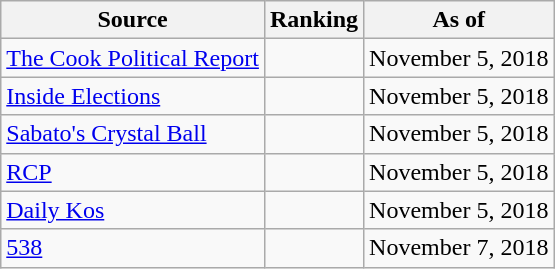<table class="wikitable" style="text-align:center">
<tr>
<th>Source</th>
<th>Ranking</th>
<th>As of</th>
</tr>
<tr>
<td align=left><a href='#'>The Cook Political Report</a></td>
<td></td>
<td>November 5, 2018</td>
</tr>
<tr>
<td align=left><a href='#'>Inside Elections</a></td>
<td></td>
<td>November 5, 2018</td>
</tr>
<tr>
<td align=left><a href='#'>Sabato's Crystal Ball</a></td>
<td></td>
<td>November 5, 2018</td>
</tr>
<tr>
<td align="left"><a href='#'>RCP</a></td>
<td></td>
<td>November 5, 2018</td>
</tr>
<tr>
<td align="left"><a href='#'>Daily Kos</a></td>
<td></td>
<td>November 5, 2018</td>
</tr>
<tr>
<td align="left"><a href='#'>538</a></td>
<td></td>
<td>November 7, 2018</td>
</tr>
</table>
